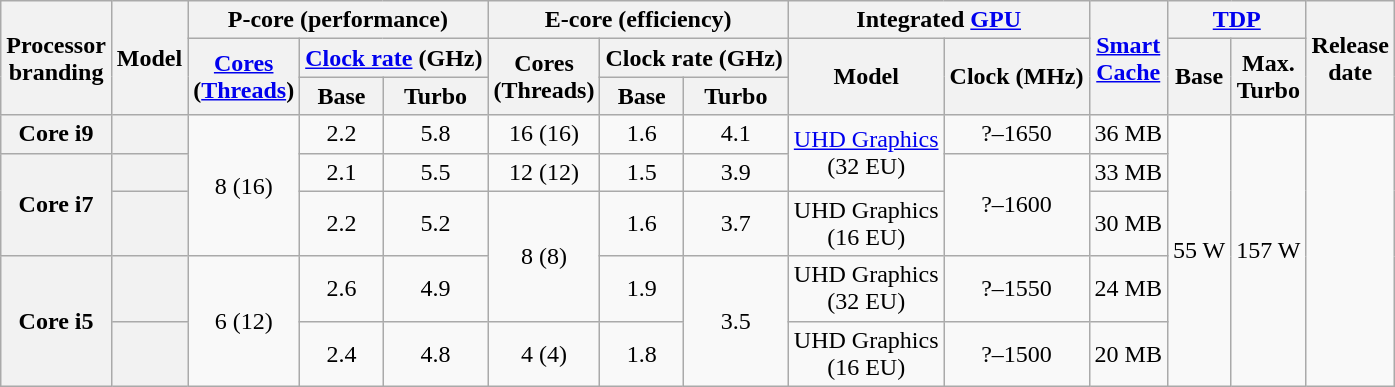<table class="wikitable sortable nowrap" style="text-align: center;">
<tr>
<th class="unsortable" rowspan="3">Processor<br>branding</th>
<th rowspan="3">Model</th>
<th colspan="3">P-core (performance)</th>
<th colspan="3">E-core (efficiency)</th>
<th colspan="2">Integrated <a href='#'>GPU</a></th>
<th class="unsortable" rowspan="3"><a href='#'>Smart<br>Cache</a></th>
<th colspan="2"><a href='#'>TDP</a></th>
<th rowspan="3">Release<br>date</th>
</tr>
<tr>
<th class="unsortable" rowspan="2"><a href='#'>Cores</a><br>(<a href='#'>Threads</a>)</th>
<th colspan="2"><a href='#'>Clock rate</a> (GHz)</th>
<th class="unsortable" rowspan="2">Cores<br>(Threads)</th>
<th colspan="2">Clock rate (GHz)</th>
<th class="unsortable" rowspan="2">Model</th>
<th class="unsortable" rowspan="2">Clock (MHz)</th>
<th rowspan="2">Base</th>
<th class="unsortable" rowspan="2">Max.<br>Turbo</th>
</tr>
<tr>
<th class="unsortable">Base</th>
<th class="unsortable">Turbo</th>
<th class="unsortable">Base</th>
<th class="unsortable">Turbo</th>
</tr>
<tr>
<th rowspan=1>Core i9</th>
<th style="text-align:left;" data-sort-value="sku5"></th>
<td rowspan="3">8 (16)</td>
<td>2.2</td>
<td>5.8</td>
<td>16 (16)</td>
<td>1.6</td>
<td>4.1</td>
<td rowspan="2"><a href='#'>UHD Graphics</a><br>(32 EU)</td>
<td>?–1650</td>
<td>36 MB</td>
<td rowspan="5">55 W</td>
<td rowspan="5">157 W</td>
<td rowspan="5"></td>
</tr>
<tr>
<th rowspan="2">Core i7</th>
<th style="text-align:left;" data-sort-value="sku4"></th>
<td>2.1</td>
<td>5.5</td>
<td>12 (12)</td>
<td>1.5</td>
<td>3.9</td>
<td rowspan="2">?–1600</td>
<td>33 MB</td>
</tr>
<tr>
<th style="text-align:left;" data-sort-value="sku3"></th>
<td>2.2</td>
<td>5.2</td>
<td rowspan="2">8 (8)</td>
<td>1.6</td>
<td>3.7</td>
<td>UHD Graphics<br>(16 EU)</td>
<td>30 MB</td>
</tr>
<tr>
<th rowspan="2">Core i5</th>
<th style="text-align:left;" data-sort-value="sku2"></th>
<td rowspan="2">6 (12)</td>
<td>2.6</td>
<td>4.9</td>
<td>1.9</td>
<td rowspan="2">3.5</td>
<td>UHD Graphics<br>(32 EU)</td>
<td>?–1550</td>
<td>24 MB</td>
</tr>
<tr>
<th style="text-align:left;" data-sort-value="sku1"></th>
<td>2.4</td>
<td>4.8</td>
<td>4 (4)</td>
<td>1.8</td>
<td>UHD Graphics<br>(16 EU)</td>
<td>?–1500</td>
<td>20 MB</td>
</tr>
</table>
